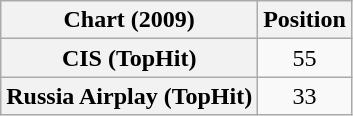<table class="wikitable plainrowheaders" style="text-align:center">
<tr>
<th scope="col">Chart (2009)</th>
<th scope="col">Position</th>
</tr>
<tr>
<th scope="row">CIS (TopHit)</th>
<td>55</td>
</tr>
<tr>
<th scope="row">Russia Airplay (TopHit)</th>
<td>33</td>
</tr>
</table>
